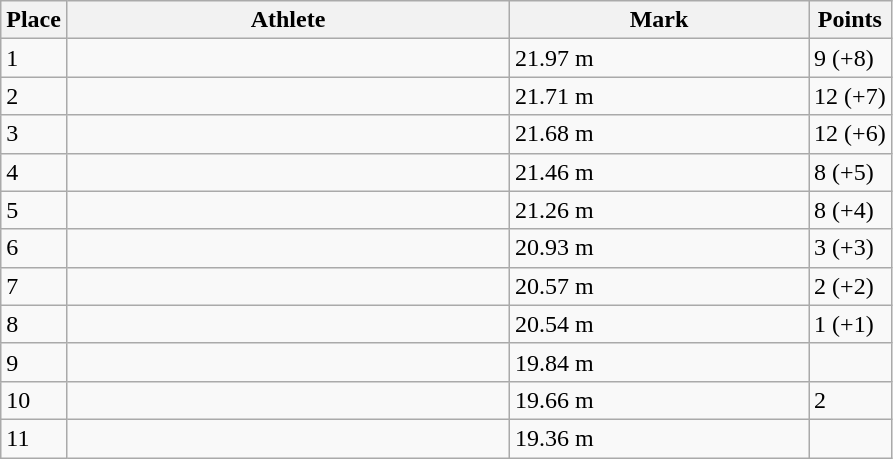<table class="wikitable sortable">
<tr>
<th>Place</th>
<th style="width:18em">Athlete</th>
<th style="width:12em">Mark</th>
<th>Points</th>
</tr>
<tr>
<td>1</td>
<td></td>
<td>21.97 m  </td>
<td>9 (+8)</td>
</tr>
<tr>
<td>2</td>
<td></td>
<td>21.71 m</td>
<td>12 (+7)</td>
</tr>
<tr>
<td>3</td>
<td></td>
<td>21.68 m</td>
<td>12 (+6)</td>
</tr>
<tr>
<td>4</td>
<td></td>
<td>21.46 m</td>
<td>8 (+5)</td>
</tr>
<tr>
<td>5</td>
<td></td>
<td>21.26 m</td>
<td>8 (+4)</td>
</tr>
<tr>
<td>6</td>
<td></td>
<td>20.93 m</td>
<td>3 (+3)</td>
</tr>
<tr>
<td>7</td>
<td></td>
<td>20.57 m</td>
<td>2 (+2)</td>
</tr>
<tr>
<td>8</td>
<td></td>
<td>20.54 m</td>
<td>1 (+1)</td>
</tr>
<tr>
<td>9</td>
<td></td>
<td>19.84 m</td>
<td></td>
</tr>
<tr>
<td>10</td>
<td></td>
<td>19.66 m</td>
<td>2</td>
</tr>
<tr>
<td>11</td>
<td></td>
<td>19.36 m</td>
<td></td>
</tr>
</table>
